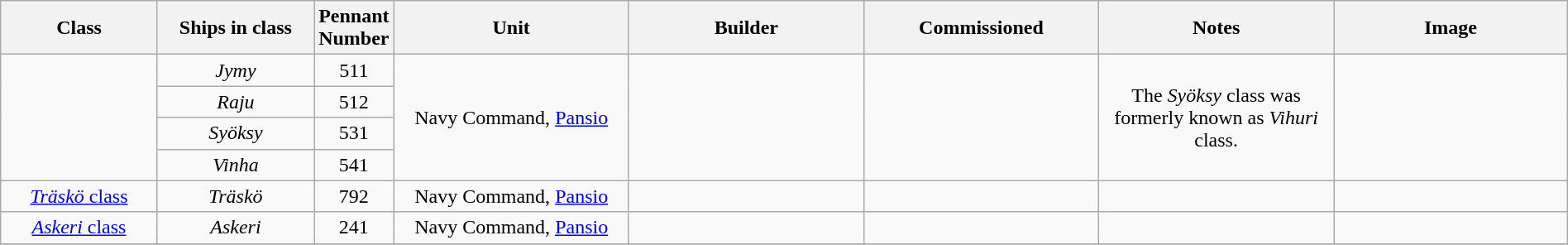<table class="wikitable" border="1" style="width:100%; text-align:center;">
<tr>
<th width="10%">Class</th>
<th width="10%">Ships in class</th>
<th width="5%">Pennant Number</th>
<th width="15%">Unit</th>
<th width="15%">Builder</th>
<th width="15%">Commissioned</th>
<th width="15%">Notes</th>
<th width="80px">Image</th>
</tr>
<tr>
<td rowspan="4"></td>
<td><em>Jymy</em></td>
<td>511</td>
<td rowspan="4">Navy Command, <a href='#'>Pansio</a></td>
<td rowspan="4"></td>
<td rowspan="4"></td>
<td rowspan="4">The <em>Syöksy</em> class was formerly known as <em>Vihuri</em> class.</td>
<td rowspan="4"></td>
</tr>
<tr>
<td><em>Raju</em></td>
<td>512</td>
</tr>
<tr>
<td><em>Syöksy</em></td>
<td>531</td>
</tr>
<tr>
<td><em>Vinha</em></td>
<td>541</td>
</tr>
<tr>
<td><a href='#'><em>Träskö</em> class</a></td>
<td><em>Träskö</em></td>
<td>792</td>
<td>Navy Command, <a href='#'>Pansio</a></td>
<td></td>
<td></td>
<td></td>
<td></td>
</tr>
<tr>
<td><a href='#'><em>Askeri</em> class</a></td>
<td><em>Askeri</em></td>
<td>241</td>
<td>Navy Command, <a href='#'>Pansio</a></td>
<td></td>
<td></td>
<td></td>
<td></td>
</tr>
<tr>
</tr>
</table>
